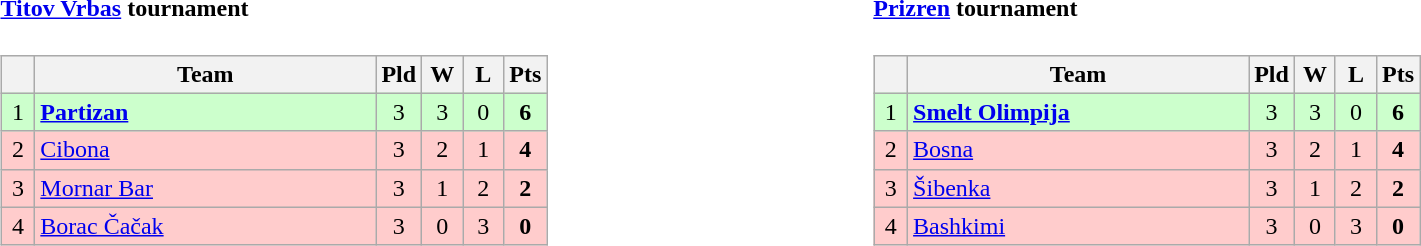<table>
<tr>
<td style="vertical-align:top; width:33%;"><br><h4><a href='#'>Titov Vrbas</a> tournament</h4><table class="wikitable" style="text-align:center">
<tr>
<th width="15"></th>
<th width="220">Team</th>
<th width="20">Pld</th>
<th width="20">W</th>
<th width="20">L</th>
<th width="20">Pts</th>
</tr>
<tr bgcolor="#ccffcc">
<td>1</td>
<td align="left"><a href='#'><strong>Partizan</strong></a></td>
<td>3</td>
<td>3</td>
<td>0</td>
<td><strong>6</strong></td>
</tr>
<tr bgcolor="#ffcccc">
<td>2</td>
<td align="left"><a href='#'>Cibona</a></td>
<td>3</td>
<td>2</td>
<td>1</td>
<td><strong>4</strong></td>
</tr>
<tr bgcolor="#ffcccc">
<td>3</td>
<td align="left"><a href='#'>Mornar Bar</a></td>
<td>3</td>
<td>1</td>
<td>2</td>
<td><strong>2</strong></td>
</tr>
<tr bgcolor="#ffcccc">
<td>4</td>
<td align="left"><a href='#'>Borac Čačak</a></td>
<td>3</td>
<td>0</td>
<td>3</td>
<td><strong>0</strong></td>
</tr>
</table>
</td>
<td style="vertical-align:top; width:33%;"><br><h4><a href='#'>Prizren</a> tournament</h4><table class="wikitable" style="text-align:center">
<tr>
<th width="15"></th>
<th width="220">Team</th>
<th width="20">Pld</th>
<th width="20">W</th>
<th width="20">L</th>
<th width="20">Pts</th>
</tr>
<tr bgcolor="#ccffcc">
<td>1</td>
<td align="left"><a href='#'><strong>Smelt Olimpija</strong></a></td>
<td>3</td>
<td>3</td>
<td>0</td>
<td><strong>6</strong></td>
</tr>
<tr bgcolor="#ffcccc">
<td>2</td>
<td align="left"><a href='#'>Bosna</a></td>
<td>3</td>
<td>2</td>
<td>1</td>
<td><strong>4</strong></td>
</tr>
<tr bgcolor="#ffcccc">
<td>3</td>
<td align="left"><a href='#'>Šibenka</a></td>
<td>3</td>
<td>1</td>
<td>2</td>
<td><strong>2</strong></td>
</tr>
<tr bgcolor="#ffcccc">
<td>4</td>
<td align="left"><a href='#'>Bashkimi</a></td>
<td>3</td>
<td>0</td>
<td>3</td>
<td><strong>0</strong></td>
</tr>
</table>
</td>
</tr>
</table>
